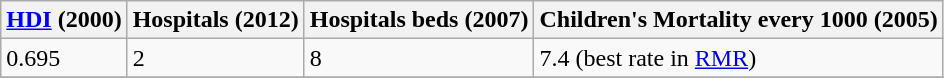<table class="wikitable">
<tr>
<th><a href='#'>HDI</a> (2000)</th>
<th>Hospitals (2012)</th>
<th>Hospitals beds (2007)</th>
<th>Children's Mortality every 1000 (2005)</th>
</tr>
<tr>
<td>0.695</td>
<td>2</td>
<td>8</td>
<td>7.4  (best rate in <a href='#'>RMR</a>)</td>
</tr>
<tr>
</tr>
</table>
